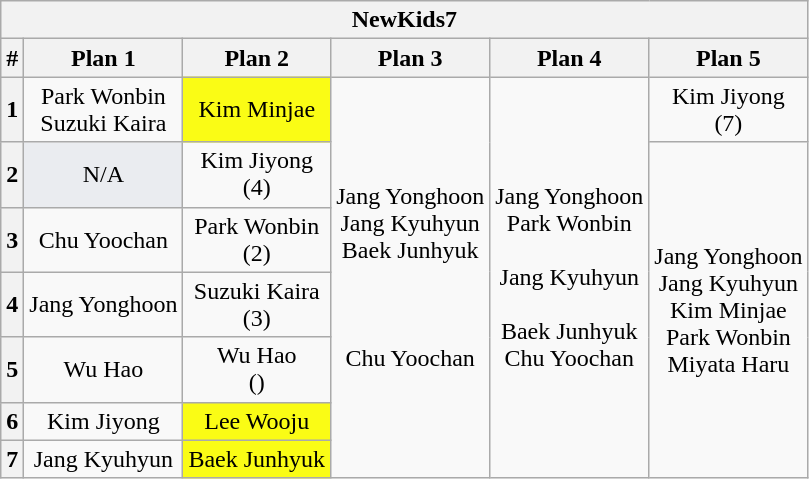<table class="wikitable mw-collapsible mw-collapsed" style="text-align:center">
<tr>
<th colspan="6">NewKids7</th>
</tr>
<tr>
<th scope="col">#</th>
<th scope="col">Plan 1</th>
<th scope="col">Plan 2</th>
<th>Plan 3</th>
<th>Plan 4</th>
<th>Plan 5</th>
</tr>
<tr>
<th scope="row">1</th>
<td>Park Wonbin<br>Suzuki Kaira</td>
<td style="background:#fafc15">Kim Minjae</td>
<td rowspan="7">Jang Yonghoon<br>Jang Kyuhyun<br>Baek Junhyuk<br><br><br><br>Chu Yoochan</td>
<td rowspan="7">Jang Yonghoon<br>Park Wonbin<br><br>Jang Kyuhyun<br><br>Baek Junhyuk<br>Chu Yoochan</td>
<td>Kim Jiyong<br>(7)</td>
</tr>
<tr>
<th>2</th>
<td style="background:#eaecf0">N/A</td>
<td>Kim Jiyong<br>(4)</td>
<td rowspan="6">Jang Yonghoon<br>Jang Kyuhyun<br>Kim Minjae<br>Park Wonbin<br>Miyata Haru<br></td>
</tr>
<tr>
<th>3</th>
<td>Chu Yoochan</td>
<td>Park Wonbin<br>(2)</td>
</tr>
<tr>
<th>4</th>
<td>Jang Yonghoon</td>
<td>Suzuki Kaira<br>(3)</td>
</tr>
<tr>
<th>5</th>
<td>Wu Hao</td>
<td>Wu Hao<br>()</td>
</tr>
<tr>
<th>6</th>
<td>Kim Jiyong</td>
<td style="background:#fafc15">Lee Wooju</td>
</tr>
<tr>
<th>7</th>
<td>Jang Kyuhyun</td>
<td style="background:#fafc15">Baek Junhyuk</td>
</tr>
</table>
